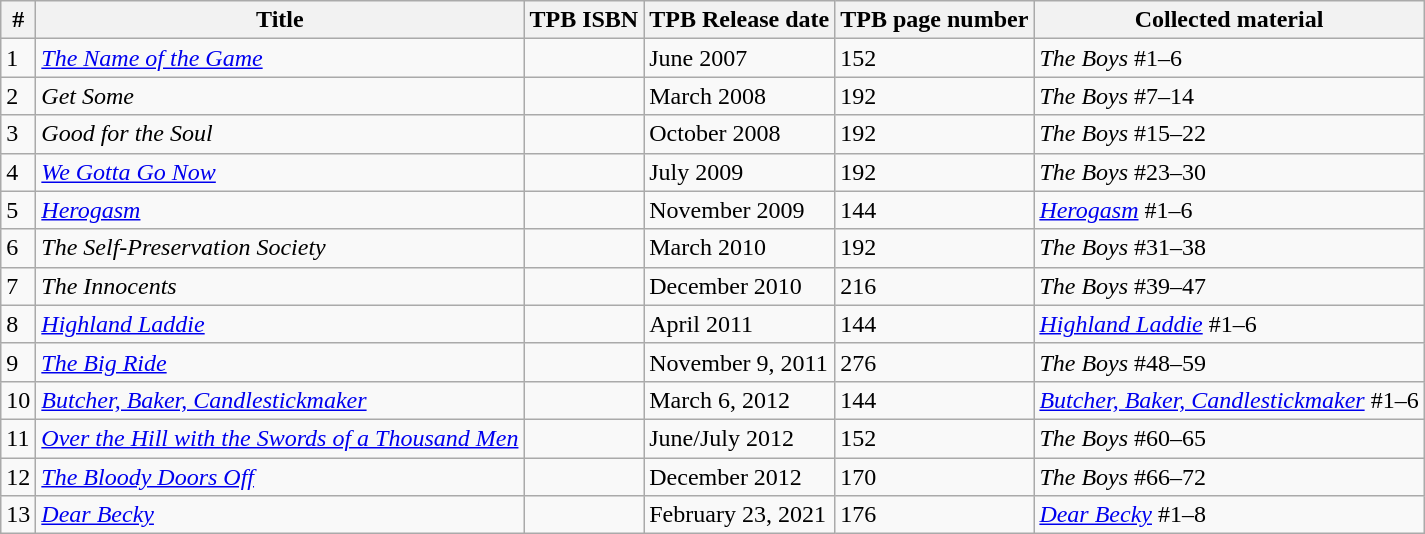<table class="wikitable">
<tr>
<th>#</th>
<th>Title</th>
<th>TPB ISBN</th>
<th>TPB Release date</th>
<th>TPB page number</th>
<th>Collected material</th>
</tr>
<tr>
<td>1</td>
<td><em><a href='#'>The Name of the Game</a></em></td>
<td></td>
<td>June 2007</td>
<td>152</td>
<td><em>The Boys</em> #1–6</td>
</tr>
<tr>
<td>2</td>
<td><em>Get Some</em></td>
<td></td>
<td>March 2008</td>
<td>192</td>
<td><em>The Boys</em> #7–14</td>
</tr>
<tr>
<td>3</td>
<td><em>Good for the Soul</em></td>
<td></td>
<td>October 2008</td>
<td>192</td>
<td><em>The Boys</em> #15–22</td>
</tr>
<tr>
<td>4</td>
<td><em><a href='#'>We Gotta Go Now</a></em></td>
<td></td>
<td>July 2009</td>
<td>192</td>
<td><em>The Boys</em> #23–30</td>
</tr>
<tr>
<td>5</td>
<td><em><a href='#'>Herogasm</a></em></td>
<td></td>
<td>November 2009</td>
<td>144</td>
<td><em><a href='#'>Herogasm</a></em> #1–6</td>
</tr>
<tr>
<td>6</td>
<td><em>The Self-Preservation Society</em></td>
<td></td>
<td>March 2010</td>
<td>192</td>
<td><em>The Boys</em> #31–38</td>
</tr>
<tr>
<td>7</td>
<td><em>The Innocents</em></td>
<td></td>
<td>December 2010</td>
<td>216</td>
<td><em>The Boys</em> #39–47</td>
</tr>
<tr>
<td>8</td>
<td><em><a href='#'>Highland Laddie</a></em></td>
<td></td>
<td>April 2011</td>
<td>144</td>
<td><em><a href='#'>Highland Laddie</a></em> #1–6</td>
</tr>
<tr>
<td>9</td>
<td><em><a href='#'>The Big Ride</a></em></td>
<td></td>
<td>November 9, 2011</td>
<td>276</td>
<td><em>The Boys</em> #48–59</td>
</tr>
<tr>
<td>10</td>
<td><em><a href='#'>Butcher, Baker, Candlestickmaker</a></em></td>
<td></td>
<td>March 6, 2012</td>
<td>144</td>
<td><em><a href='#'>Butcher, Baker, Candlestickmaker</a></em> #1–6</td>
</tr>
<tr>
<td>11</td>
<td><em><a href='#'>Over the Hill with the Swords of a Thousand Men</a></em></td>
<td></td>
<td>June/July 2012</td>
<td>152</td>
<td><em>The Boys</em> #60–65</td>
</tr>
<tr>
<td>12</td>
<td><em><a href='#'>The Bloody Doors Off</a></em></td>
<td></td>
<td>December 2012</td>
<td>170</td>
<td><em>The Boys</em> #66–72</td>
</tr>
<tr>
<td>13</td>
<td><em><a href='#'>Dear Becky</a></em></td>
<td></td>
<td>February 23, 2021</td>
<td>176</td>
<td><em><a href='#'>Dear Becky</a></em> #1–8</td>
</tr>
</table>
